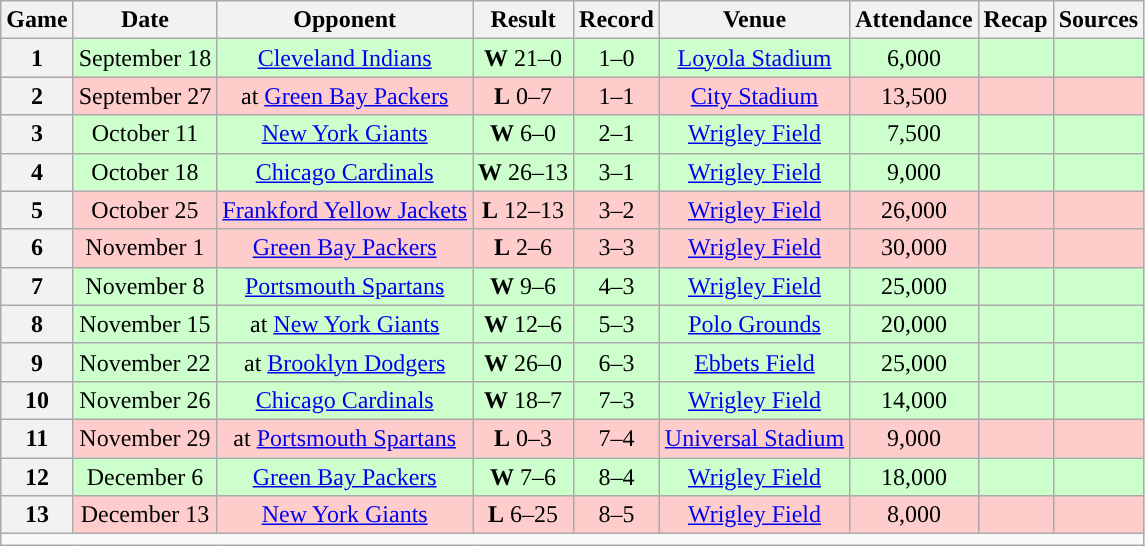<table class="wikitable" style="text-align:center">
<tr>
<th>Game</th>
<th>Date</th>
<th>Opponent</th>
<th>Result</th>
<th>Record</th>
<th>Venue</th>
<th>Attendance</th>
<th>Recap</th>
<th>Sources</th>
</tr>
<tr style="background:#cfc">
<th>1</th>
<td>September 18</td>
<td><a href='#'>Cleveland Indians</a></td>
<td><strong>W</strong> 21–0</td>
<td>1–0</td>
<td><a href='#'>Loyola Stadium</a></td>
<td>6,000</td>
<td></td>
<td></td>
</tr>
<tr style="background:#fcc">
<th>2</th>
<td>September 27</td>
<td>at <a href='#'>Green Bay Packers</a></td>
<td><strong>L</strong> 0–7</td>
<td>1–1</td>
<td><a href='#'>City Stadium</a></td>
<td>13,500</td>
<td></td>
<td></td>
</tr>
<tr style="background:#cfc">
<th>3</th>
<td>October 11</td>
<td><a href='#'>New York Giants</a></td>
<td><strong>W</strong> 6–0</td>
<td>2–1</td>
<td><a href='#'>Wrigley Field</a></td>
<td>7,500</td>
<td></td>
<td></td>
</tr>
<tr style="background:#cfc">
<th>4</th>
<td>October 18</td>
<td><a href='#'>Chicago Cardinals</a></td>
<td><strong>W</strong> 26–13</td>
<td>3–1</td>
<td><a href='#'>Wrigley Field</a></td>
<td>9,000</td>
<td></td>
<td></td>
</tr>
<tr style="background:#fcc">
<th>5</th>
<td>October 25</td>
<td><a href='#'>Frankford Yellow Jackets</a></td>
<td><strong>L</strong> 12–13</td>
<td>3–2</td>
<td><a href='#'>Wrigley Field</a></td>
<td>26,000</td>
<td></td>
<td></td>
</tr>
<tr style="background:#fcc">
<th>6</th>
<td>November 1</td>
<td><a href='#'>Green Bay Packers</a></td>
<td><strong>L</strong> 2–6</td>
<td>3–3</td>
<td><a href='#'>Wrigley Field</a></td>
<td>30,000</td>
<td></td>
<td></td>
</tr>
<tr style="background:#cfc">
<th>7</th>
<td>November 8</td>
<td><a href='#'>Portsmouth Spartans</a></td>
<td><strong>W</strong> 9–6</td>
<td>4–3</td>
<td><a href='#'>Wrigley Field</a></td>
<td>25,000</td>
<td></td>
<td></td>
</tr>
<tr style="background:#cfc">
<th>8</th>
<td>November 15</td>
<td>at <a href='#'>New York Giants</a></td>
<td><strong>W</strong> 12–6</td>
<td>5–3</td>
<td><a href='#'>Polo Grounds</a></td>
<td>20,000</td>
<td></td>
<td></td>
</tr>
<tr style="background:#cfc">
<th>9</th>
<td>November 22</td>
<td>at <a href='#'>Brooklyn Dodgers</a></td>
<td><strong>W</strong> 26–0</td>
<td>6–3</td>
<td><a href='#'>Ebbets Field</a></td>
<td>25,000</td>
<td></td>
<td></td>
</tr>
<tr style="background:#cfc">
<th>10</th>
<td>November 26</td>
<td><a href='#'>Chicago Cardinals</a></td>
<td><strong>W</strong> 18–7</td>
<td>7–3</td>
<td><a href='#'>Wrigley Field</a></td>
<td>14,000</td>
<td></td>
<td></td>
</tr>
<tr style="background:#fcc">
<th>11</th>
<td>November  29</td>
<td>at <a href='#'>Portsmouth Spartans</a></td>
<td><strong>L</strong> 0–3</td>
<td>7–4</td>
<td><a href='#'>Universal Stadium</a></td>
<td>9,000</td>
<td></td>
<td></td>
</tr>
<tr style="background:#cfc">
<th>12</th>
<td>December 6</td>
<td><a href='#'>Green Bay Packers</a></td>
<td><strong>W</strong> 7–6</td>
<td>8–4</td>
<td><a href='#'>Wrigley Field</a></td>
<td>18,000</td>
<td></td>
<td></td>
</tr>
<tr style="background:#fcc">
<th>13</th>
<td>December 13</td>
<td><a href='#'>New York Giants</a></td>
<td><strong>L</strong> 6–25</td>
<td>8–5</td>
<td><a href='#'>Wrigley Field</a></td>
<td>8,000</td>
<td></td>
<td></td>
</tr>
<tr>
<td colspan="10"></td>
</tr>
</table>
